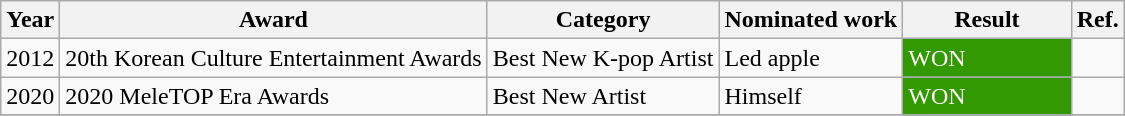<table class="wikitable">
<tr>
<th>Year</th>
<th>Award</th>
<th>Category</th>
<th>Nominated work</th>
<th>Result</th>
<th>Ref.</th>
</tr>
<tr>
<td>2012</td>
<td>20th Korean Culture Entertainment Awards</td>
<td>Best New K-pop Artist</td>
<td>Led apple</td>
<td rowspan="1"  style="background-color: #339900; color: #ffffff;" width=15%>WON</td>
<td></td>
</tr>
<tr>
<td>2020</td>
<td>2020 MeleTOP Era Awards</td>
<td>Best New Artist</td>
<td>Himself</td>
<td rowspan="1"  style="background-color: #339900; color: #ffffff;" width=15%>WON</td>
<td></td>
</tr>
<tr>
</tr>
</table>
